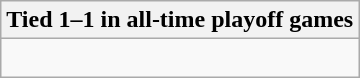<table class="wikitable collapsible collapsed">
<tr>
<th>Tied 1–1 in all-time playoff games</th>
</tr>
<tr>
<td><br>
</td>
</tr>
</table>
